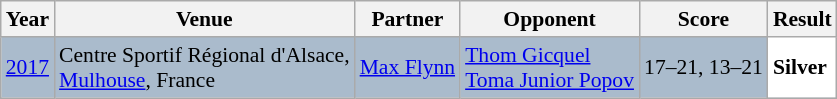<table class="sortable wikitable" style="font-size: 90%;">
<tr>
<th>Year</th>
<th>Venue</th>
<th>Partner</th>
<th>Opponent</th>
<th>Score</th>
<th>Result</th>
</tr>
<tr style="background:#AABBCC">
<td align="center"><a href='#'>2017</a></td>
<td align="left">Centre Sportif Régional d'Alsace,<br><a href='#'>Mulhouse</a>, France</td>
<td align="left"> <a href='#'>Max Flynn</a></td>
<td align="left"> <a href='#'>Thom Gicquel</a><br> <a href='#'>Toma Junior Popov</a></td>
<td align="left">17–21, 13–21</td>
<td style="text-align:left; background:white"> <strong>Silver</strong></td>
</tr>
</table>
